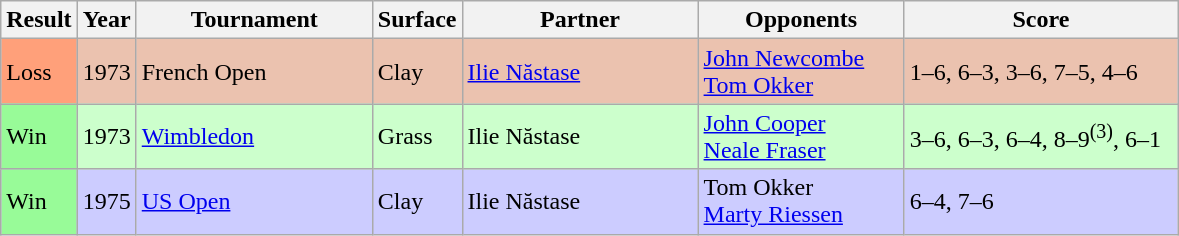<table class="sortable wikitable" style=font-size:100%>
<tr>
<th>Result</th>
<th width=30>Year</th>
<th width=150>Tournament</th>
<th>Surface</th>
<th width=150>Partner</th>
<th width=130>Opponents</th>
<th width=175 class="unsortable">Score</th>
</tr>
<tr bgcolor=EBC2AF>
<td bgcolor=FFA07A>Loss</td>
<td>1973</td>
<td>French Open</td>
<td>Clay</td>
<td> <a href='#'>Ilie Năstase</a></td>
<td> <a href='#'>John Newcombe</a><br> <a href='#'>Tom Okker</a></td>
<td>1–6, 6–3, 3–6, 7–5, 4–6</td>
</tr>
<tr bgcolor=CCFFCC>
<td bgcolor=98FB98>Win</td>
<td>1973</td>
<td><a href='#'>Wimbledon</a></td>
<td>Grass</td>
<td> Ilie Năstase</td>
<td> <a href='#'>John Cooper</a><br> <a href='#'>Neale Fraser</a></td>
<td>3–6, 6–3, 6–4, 8–9<sup>(3)</sup>, 6–1</td>
</tr>
<tr bgcolor=CCCCFF>
<td bgcolor=98FB98>Win</td>
<td>1975</td>
<td><a href='#'>US Open</a></td>
<td>Clay</td>
<td> Ilie Năstase</td>
<td> Tom Okker<br> <a href='#'>Marty Riessen</a></td>
<td>6–4, 7–6</td>
</tr>
</table>
